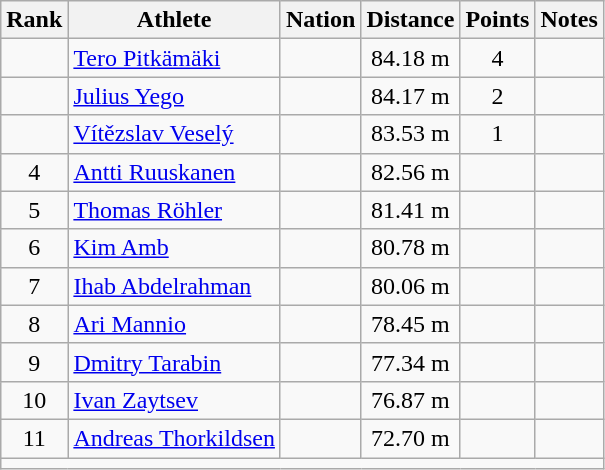<table class="wikitable sortable" style="text-align:center;">
<tr>
<th scope="col" style="width: 10px;">Rank</th>
<th scope="col">Athlete</th>
<th scope="col">Nation</th>
<th scope="col">Distance</th>
<th scope="col">Points</th>
<th scope="col">Notes</th>
</tr>
<tr>
<td></td>
<td align="left"><a href='#'>Tero Pitkämäki</a></td>
<td align="left"></td>
<td>84.18 m</td>
<td>4</td>
<td></td>
</tr>
<tr>
<td></td>
<td align="left"><a href='#'>Julius Yego</a></td>
<td align="left"></td>
<td>84.17 m</td>
<td>2</td>
<td></td>
</tr>
<tr>
<td></td>
<td align="left"><a href='#'>Vítězslav Veselý</a></td>
<td align="left"></td>
<td>83.53 m</td>
<td>1</td>
<td></td>
</tr>
<tr>
<td>4</td>
<td align="left"><a href='#'>Antti Ruuskanen</a></td>
<td align="left"></td>
<td>82.56 m</td>
<td></td>
<td></td>
</tr>
<tr>
<td>5</td>
<td align="left"><a href='#'>Thomas Röhler</a></td>
<td align="left"></td>
<td>81.41 m</td>
<td></td>
<td></td>
</tr>
<tr>
<td>6</td>
<td align="left"><a href='#'>Kim Amb</a></td>
<td align="left"></td>
<td>80.78 m</td>
<td></td>
<td></td>
</tr>
<tr>
<td>7</td>
<td align="left"><a href='#'>Ihab Abdelrahman</a></td>
<td align="left"></td>
<td>80.06 m</td>
<td></td>
<td></td>
</tr>
<tr>
<td>8</td>
<td align="left"><a href='#'>Ari Mannio</a></td>
<td align="left"></td>
<td>78.45 m</td>
<td></td>
<td></td>
</tr>
<tr>
<td>9</td>
<td align="left"><a href='#'>Dmitry Tarabin</a></td>
<td align="left"></td>
<td>77.34 m</td>
<td></td>
<td></td>
</tr>
<tr>
<td>10</td>
<td align="left"><a href='#'>Ivan Zaytsev</a></td>
<td align="left"></td>
<td>76.87 m</td>
<td></td>
<td></td>
</tr>
<tr>
<td>11</td>
<td align="left"><a href='#'>Andreas Thorkildsen</a></td>
<td align="left"></td>
<td>72.70 m</td>
<td></td>
<td></td>
</tr>
<tr class="sortbottom">
<td colspan="6"></td>
</tr>
</table>
